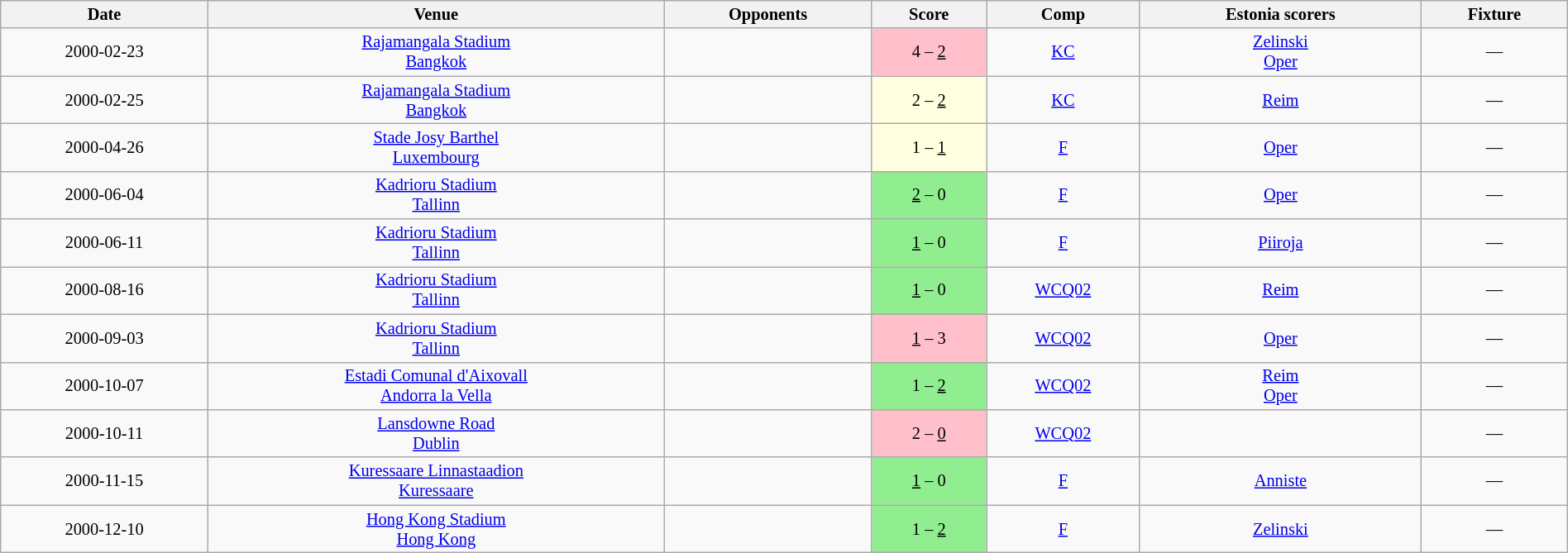<table class="wikitable" style="font-size:85%; text-align:center;" width="100%">
<tr>
<th>Date</th>
<th>Venue</th>
<th>Opponents</th>
<th>Score</th>
<th>Comp</th>
<th>Estonia scorers</th>
<th>Fixture</th>
</tr>
<tr>
<td>2000-02-23</td>
<td><a href='#'>Rajamangala Stadium</a><br><a href='#'>Bangkok</a></td>
<td></td>
<td bgcolor="pink">4 – <u>2</u></td>
<td><a href='#'>KC</a></td>
<td><a href='#'>Zelinski</a>  <br> <a href='#'>Oper</a> </td>
<td>—</td>
</tr>
<tr>
<td>2000-02-25</td>
<td><a href='#'>Rajamangala Stadium</a><br><a href='#'>Bangkok</a></td>
<td></td>
<td bgcolor="lightyellow">2 – <u>2</u></td>
<td><a href='#'>KC</a></td>
<td><a href='#'>Reim</a> </td>
<td>—</td>
</tr>
<tr>
<td>2000-04-26</td>
<td><a href='#'>Stade Josy Barthel</a><br><a href='#'>Luxembourg</a></td>
<td></td>
<td bgcolor="lightyellow">1 – <u>1</u></td>
<td><a href='#'>F</a></td>
<td><a href='#'>Oper</a> </td>
<td>—</td>
</tr>
<tr>
<td>2000-06-04</td>
<td><a href='#'>Kadrioru Stadium</a><br> <a href='#'>Tallinn</a></td>
<td></td>
<td bgcolor="lightgreen"><u>2</u> – 0</td>
<td><a href='#'>F</a></td>
<td><a href='#'>Oper</a>  </td>
<td>—</td>
</tr>
<tr>
<td>2000-06-11</td>
<td><a href='#'>Kadrioru Stadium</a><br> <a href='#'>Tallinn</a></td>
<td></td>
<td bgcolor="lightgreen"><u>1</u> – 0</td>
<td><a href='#'>F</a></td>
<td><a href='#'>Piiroja</a> </td>
<td>—</td>
</tr>
<tr>
<td>2000-08-16</td>
<td><a href='#'>Kadrioru Stadium</a><br> <a href='#'>Tallinn</a></td>
<td></td>
<td bgcolor="lightgreen"><u>1</u> – 0</td>
<td><a href='#'>WCQ02</a></td>
<td><a href='#'>Reim</a> </td>
<td>—</td>
</tr>
<tr>
<td>2000-09-03</td>
<td><a href='#'>Kadrioru Stadium</a><br> <a href='#'>Tallinn</a></td>
<td></td>
<td bgcolor="pink"><u>1</u> – 3</td>
<td><a href='#'>WCQ02</a></td>
<td><a href='#'>Oper</a> </td>
<td>—</td>
</tr>
<tr>
<td>2000-10-07</td>
<td><a href='#'>Estadi Comunal d'Aixovall</a><br> <a href='#'>Andorra la Vella</a></td>
<td></td>
<td bgcolor="lightgreen">1 – <u>2</u></td>
<td><a href='#'>WCQ02</a></td>
<td><a href='#'>Reim</a>  <br> <a href='#'>Oper</a> </td>
<td>—</td>
</tr>
<tr>
<td>2000-10-11</td>
<td><a href='#'>Lansdowne Road</a><br> <a href='#'>Dublin</a></td>
<td></td>
<td bgcolor="pink">2 – <u>0</u></td>
<td><a href='#'>WCQ02</a></td>
<td></td>
<td>—</td>
</tr>
<tr>
<td>2000-11-15</td>
<td><a href='#'>Kuressaare Linnastaadion</a><br><a href='#'>Kuressaare</a></td>
<td></td>
<td bgcolor="lightgreen"><u>1</u> – 0</td>
<td><a href='#'>F</a></td>
<td><a href='#'>Anniste</a> </td>
<td>—</td>
</tr>
<tr>
<td>2000-12-10</td>
<td><a href='#'>Hong Kong Stadium</a><br><a href='#'>Hong Kong</a></td>
<td></td>
<td bgcolor="lightgreen">1 – <u>2</u></td>
<td><a href='#'>F</a></td>
<td><a href='#'>Zelinski</a>  </td>
<td>—</td>
</tr>
</table>
